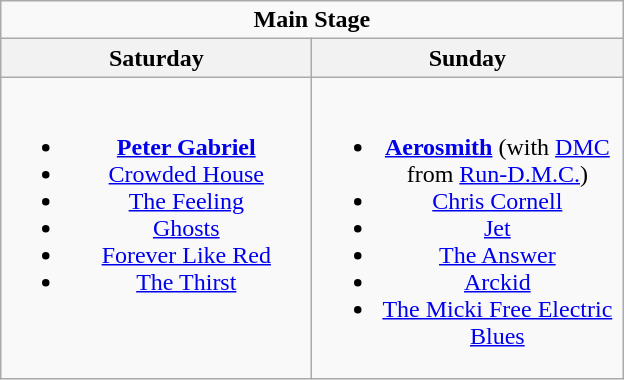<table class="wikitable">
<tr>
<td colspan="2" style="text-align:center;"><strong>Main Stage</strong></td>
</tr>
<tr>
<th>Saturday</th>
<th>Sunday</th>
</tr>
<tr>
<td style="text-align:center; vertical-align:top; width:200px;"><br><ul><li><strong><a href='#'>Peter Gabriel</a></strong></li><li><a href='#'>Crowded House</a></li><li><a href='#'>The Feeling</a></li><li><a href='#'>Ghosts</a></li><li><a href='#'>Forever Like Red</a></li><li><a href='#'>The Thirst</a></li></ul></td>
<td style="text-align:center; vertical-align:top; width:200px;"><br><ul><li><strong><a href='#'>Aerosmith</a></strong> (with <a href='#'>DMC</a> from <a href='#'>Run-D.M.C.</a>)</li><li><a href='#'>Chris Cornell</a></li><li><a href='#'>Jet</a></li><li><a href='#'>The Answer</a></li><li><a href='#'>Arckid</a></li><li><a href='#'>The Micki Free Electric Blues</a></li></ul></td>
</tr>
</table>
